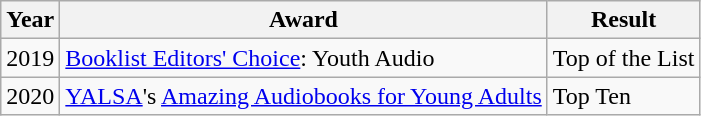<table class="wikitable">
<tr>
<th>Year</th>
<th>Award</th>
<th>Result</th>
</tr>
<tr>
<td>2019</td>
<td><a href='#'>Booklist Editors' Choice</a>: Youth Audio</td>
<td>Top of the List </td>
</tr>
<tr>
<td>2020</td>
<td><a href='#'>YALSA</a>'s <a href='#'>Amazing Audiobooks for Young Adults</a></td>
<td>Top Ten </td>
</tr>
</table>
